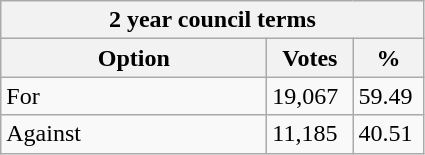<table class="wikitable">
<tr>
<th colspan="3">2 year council terms</th>
</tr>
<tr>
<th style="width: 170px">Option</th>
<th style="width: 50px">Votes</th>
<th style="width: 40px">%</th>
</tr>
<tr>
<td>For</td>
<td>19,067</td>
<td>59.49</td>
</tr>
<tr>
<td>Against</td>
<td>11,185</td>
<td>40.51</td>
</tr>
</table>
